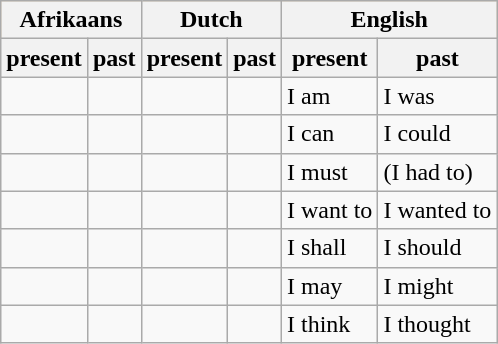<table class="wikitable">
<tr style="background:#ffdead;">
<th colspan=2>Afrikaans</th>
<th colspan=2>Dutch</th>
<th colspan=2>English</th>
</tr>
<tr>
<th>present</th>
<th>past</th>
<th>present</th>
<th>past</th>
<th>present</th>
<th>past</th>
</tr>
<tr>
<td></td>
<td></td>
<td></td>
<td></td>
<td>I am</td>
<td>I was</td>
</tr>
<tr>
<td></td>
<td></td>
<td></td>
<td></td>
<td>I can</td>
<td>I could</td>
</tr>
<tr>
<td></td>
<td></td>
<td></td>
<td></td>
<td>I must</td>
<td>(I had to)</td>
</tr>
<tr>
<td></td>
<td></td>
<td></td>
<td></td>
<td>I want to</td>
<td>I wanted to</td>
</tr>
<tr>
<td></td>
<td></td>
<td></td>
<td></td>
<td>I shall</td>
<td>I should</td>
</tr>
<tr>
<td></td>
<td></td>
<td></td>
<td></td>
<td>I may</td>
<td>I might</td>
</tr>
<tr>
<td></td>
<td></td>
<td></td>
<td></td>
<td>I think</td>
<td>I thought</td>
</tr>
</table>
